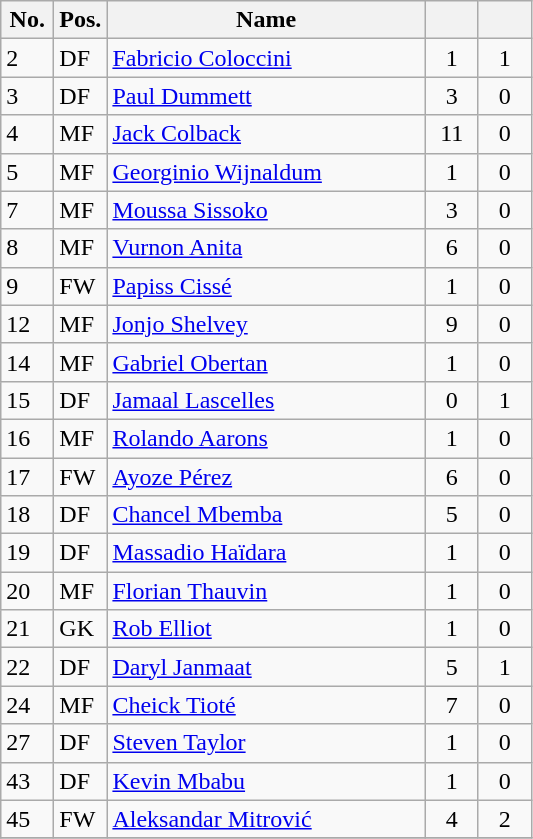<table class="wikitable" style="text-align:center">
<tr>
<th width=10%>No.</th>
<th width=10%>Pos.</th>
<th width=60%>Name</th>
<th width=10%></th>
<th width=10%></th>
</tr>
<tr>
<td align="left">2</td>
<td align="left">DF</td>
<td align="left"> <a href='#'>Fabricio Coloccini</a></td>
<td>1</td>
<td>1</td>
</tr>
<tr>
<td align="left">3</td>
<td align="left">DF</td>
<td align="left"> <a href='#'>Paul Dummett</a></td>
<td>3</td>
<td>0</td>
</tr>
<tr>
<td align="left">4</td>
<td align="left">MF</td>
<td align="left"> <a href='#'>Jack Colback</a></td>
<td>11</td>
<td>0</td>
</tr>
<tr>
<td align="left">5</td>
<td align="left">MF</td>
<td align="left"> <a href='#'>Georginio Wijnaldum</a></td>
<td>1</td>
<td>0</td>
</tr>
<tr>
<td align="left">7</td>
<td align="left">MF</td>
<td align="left"> <a href='#'>Moussa Sissoko</a></td>
<td>3</td>
<td>0</td>
</tr>
<tr>
<td align="left">8</td>
<td align="left">MF</td>
<td align="left"> <a href='#'>Vurnon Anita</a></td>
<td>6</td>
<td>0</td>
</tr>
<tr>
<td align="left">9</td>
<td align="left">FW</td>
<td align="left"> <a href='#'>Papiss Cissé</a></td>
<td>1</td>
<td>0</td>
</tr>
<tr>
<td align="left">12</td>
<td align="left">MF</td>
<td align="left"> <a href='#'>Jonjo Shelvey</a></td>
<td>9</td>
<td>0</td>
</tr>
<tr>
<td align="left">14</td>
<td align="left">MF</td>
<td align="left"> <a href='#'>Gabriel Obertan</a></td>
<td>1</td>
<td>0</td>
</tr>
<tr>
<td align="left">15</td>
<td align="left">DF</td>
<td align="left"> <a href='#'>Jamaal Lascelles</a></td>
<td>0</td>
<td>1</td>
</tr>
<tr>
<td align="left">16</td>
<td align="left">MF</td>
<td align="left"> <a href='#'>Rolando Aarons</a></td>
<td>1</td>
<td>0</td>
</tr>
<tr>
<td align="left">17</td>
<td align="left">FW</td>
<td align="left"> <a href='#'>Ayoze Pérez</a></td>
<td>6</td>
<td>0</td>
</tr>
<tr>
<td align="left">18</td>
<td align="left">DF</td>
<td align="left"> <a href='#'>Chancel Mbemba</a></td>
<td>5</td>
<td>0</td>
</tr>
<tr>
<td align="left">19</td>
<td align="left">DF</td>
<td align="left"> <a href='#'>Massadio Haïdara</a></td>
<td>1</td>
<td>0</td>
</tr>
<tr>
<td align="left">20</td>
<td align="left">MF</td>
<td align="left"> <a href='#'>Florian Thauvin</a></td>
<td>1</td>
<td>0</td>
</tr>
<tr>
<td align="left">21</td>
<td align="left">GK</td>
<td align="left"> <a href='#'>Rob Elliot</a></td>
<td>1</td>
<td>0</td>
</tr>
<tr>
<td align="left">22</td>
<td align="left">DF</td>
<td align="left"> <a href='#'>Daryl Janmaat</a></td>
<td>5</td>
<td>1</td>
</tr>
<tr>
<td align="left">24</td>
<td align="left">MF</td>
<td align="left"> <a href='#'>Cheick Tioté</a></td>
<td>7</td>
<td>0</td>
</tr>
<tr>
<td align="left">27</td>
<td align="left">DF</td>
<td align="left"> <a href='#'>Steven Taylor</a></td>
<td>1</td>
<td>0</td>
</tr>
<tr>
<td align="left">43</td>
<td align="left">DF</td>
<td align="left"> <a href='#'>Kevin Mbabu</a></td>
<td>1</td>
<td>0</td>
</tr>
<tr>
<td align="left">45</td>
<td align="left">FW</td>
<td align="left"> <a href='#'>Aleksandar Mitrović</a></td>
<td>4</td>
<td>2</td>
</tr>
<tr>
</tr>
</table>
